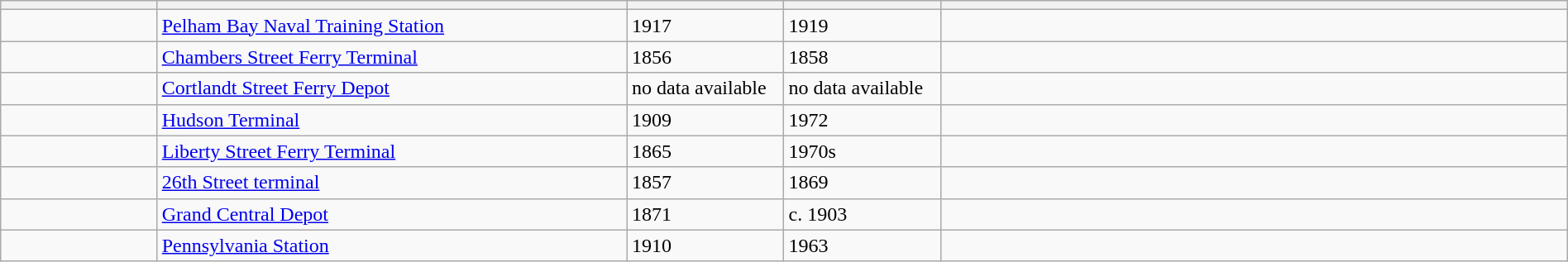<table class="wikitable sortable" style="width:100%;">
<tr>
<th style="width:10%;"></th>
<th style="width:30%;"></th>
<th style="width:10%;"></th>
<th style="width:10%;"></th>
<th style="width:40%;"></th>
</tr>
<tr>
<td></td>
<td><a href='#'>Pelham Bay Naval Training Station</a></td>
<td>1917</td>
<td>1919</td>
<td></td>
</tr>
<tr>
<td></td>
<td><a href='#'>Chambers Street Ferry Terminal</a></td>
<td>1856</td>
<td>1858</td>
<td></td>
</tr>
<tr>
<td></td>
<td><a href='#'>Cortlandt Street Ferry Depot</a></td>
<td>no data available</td>
<td>no data available</td>
<td></td>
</tr>
<tr>
<td></td>
<td><a href='#'>Hudson Terminal</a></td>
<td>1909</td>
<td>1972</td>
<td></td>
</tr>
<tr>
<td></td>
<td><a href='#'>Liberty Street Ferry Terminal</a></td>
<td>1865</td>
<td>1970s</td>
<td></td>
</tr>
<tr>
<td></td>
<td><a href='#'>26th Street terminal</a></td>
<td>1857</td>
<td>1869</td>
<td></td>
</tr>
<tr>
<td></td>
<td><a href='#'>Grand Central Depot</a></td>
<td>1871</td>
<td>c. 1903</td>
<td></td>
</tr>
<tr>
<td></td>
<td><a href='#'>Pennsylvania Station</a></td>
<td>1910</td>
<td>1963</td>
<td></td>
</tr>
</table>
